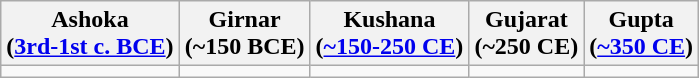<table class="wikitable">
<tr>
<th>Ashoka<br>(<a href='#'>3rd-1st c. BCE</a>)</th>
<th>Girnar<br>(~150 BCE)</th>
<th>Kushana<br>(<a href='#'>~150-250 CE</a>)</th>
<th>Gujarat<br>(~250 CE)</th>
<th>Gupta<br>(<a href='#'>~350 CE</a>)</th>
</tr>
<tr>
<td></td>
<td></td>
<td></td>
<td></td>
<td></td>
</tr>
</table>
